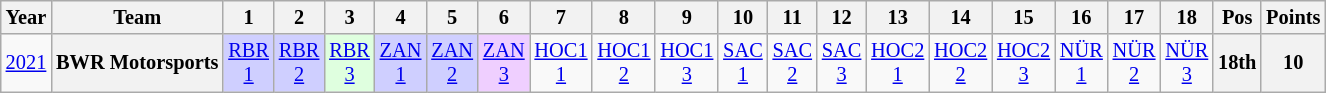<table class="wikitable" style="text-align:center; font-size:85%">
<tr>
<th>Year</th>
<th>Team</th>
<th>1</th>
<th>2</th>
<th>3</th>
<th>4</th>
<th>5</th>
<th>6</th>
<th>7</th>
<th>8</th>
<th>9</th>
<th>10</th>
<th>11</th>
<th>12</th>
<th>13</th>
<th>14</th>
<th>15</th>
<th>16</th>
<th>17</th>
<th>18</th>
<th>Pos</th>
<th>Points</th>
</tr>
<tr>
<td><a href='#'>2021</a></td>
<th nowrap>BWR Motorsports</th>
<td style="background:#CFCFFF"><a href='#'>RBR<br>1</a><br></td>
<td style="background:#CFCFFF"><a href='#'>RBR<br>2</a><br></td>
<td style="background:#DFFFDF"><a href='#'>RBR<br>3</a><br></td>
<td style="background:#CFCFFF"><a href='#'>ZAN<br>1</a><br></td>
<td style="background:#CFCFFF"><a href='#'>ZAN<br>2</a><br></td>
<td style="background:#EFCFFF"><a href='#'>ZAN<br>3</a><br></td>
<td><a href='#'>HOC1<br>1</a></td>
<td><a href='#'>HOC1<br>2</a></td>
<td><a href='#'>HOC1<br>3</a></td>
<td><a href='#'>SAC<br>1</a></td>
<td><a href='#'>SAC<br>2</a></td>
<td><a href='#'>SAC<br>3</a></td>
<td><a href='#'>HOC2<br>1</a></td>
<td><a href='#'>HOC2<br>2</a></td>
<td><a href='#'>HOC2<br>3</a></td>
<td><a href='#'>NÜR<br>1</a></td>
<td><a href='#'>NÜR<br>2</a></td>
<td><a href='#'>NÜR<br>3</a></td>
<th>18th</th>
<th>10</th>
</tr>
</table>
